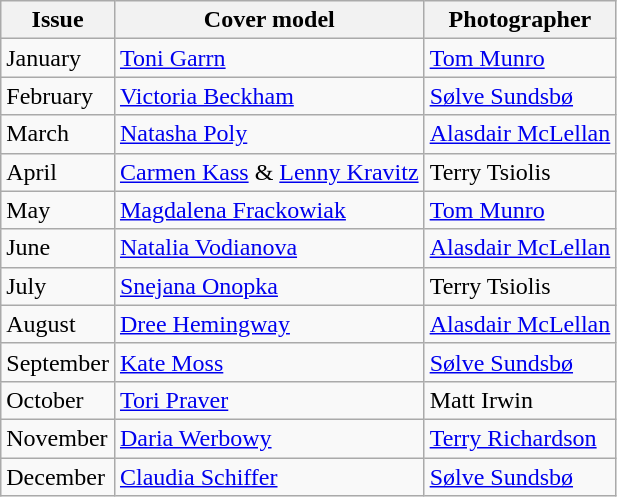<table class="sortable wikitable">
<tr>
<th>Issue</th>
<th>Cover model</th>
<th>Photographer</th>
</tr>
<tr>
<td>January</td>
<td><a href='#'>Toni Garrn</a></td>
<td><a href='#'>Tom Munro</a></td>
</tr>
<tr>
<td>February</td>
<td><a href='#'>Victoria Beckham</a></td>
<td><a href='#'>Sølve Sundsbø</a></td>
</tr>
<tr>
<td>March</td>
<td><a href='#'>Natasha Poly</a></td>
<td><a href='#'>Alasdair McLellan</a></td>
</tr>
<tr>
<td>April</td>
<td><a href='#'>Carmen Kass</a> & <a href='#'>Lenny Kravitz</a></td>
<td>Terry Tsiolis</td>
</tr>
<tr>
<td>May</td>
<td><a href='#'>Magdalena Frackowiak</a></td>
<td><a href='#'>Tom Munro</a></td>
</tr>
<tr>
<td>June</td>
<td><a href='#'>Natalia Vodianova</a></td>
<td><a href='#'>Alasdair McLellan</a></td>
</tr>
<tr>
<td>July</td>
<td><a href='#'>Snejana Onopka</a></td>
<td>Terry Tsiolis</td>
</tr>
<tr>
<td>August</td>
<td><a href='#'>Dree Hemingway</a></td>
<td><a href='#'>Alasdair McLellan</a></td>
</tr>
<tr>
<td>September</td>
<td><a href='#'>Kate Moss</a></td>
<td><a href='#'>Sølve Sundsbø</a></td>
</tr>
<tr>
<td>October</td>
<td><a href='#'>Tori Praver</a></td>
<td>Matt Irwin</td>
</tr>
<tr>
<td>November</td>
<td><a href='#'>Daria Werbowy</a></td>
<td><a href='#'>Terry Richardson</a></td>
</tr>
<tr>
<td>December</td>
<td><a href='#'>Claudia Schiffer</a></td>
<td><a href='#'>Sølve Sundsbø</a></td>
</tr>
</table>
